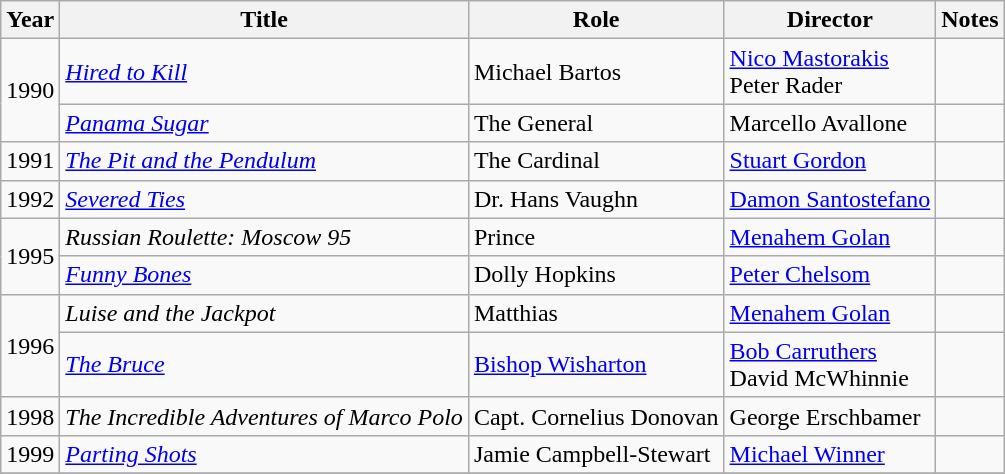<table class="wikitable sortable">
<tr>
<th>Year</th>
<th>Title</th>
<th>Role</th>
<th>Director</th>
<th class="unsortable">Notes</th>
</tr>
<tr>
<td rowspan="2">1990</td>
<td><em><a href='#'>Hired to Kill</a></em></td>
<td>Michael Bartos</td>
<td><a href='#'>Nico Mastorakis</a><br>Peter Rader</td>
<td></td>
</tr>
<tr>
<td><em><a href='#'>Panama Sugar</a></em></td>
<td>The General</td>
<td>Marcello Avallone</td>
<td></td>
</tr>
<tr>
<td>1991</td>
<td><em><a href='#'>The Pit and the Pendulum</a></em></td>
<td>The Cardinal</td>
<td><a href='#'>Stuart Gordon</a></td>
<td></td>
</tr>
<tr>
<td>1992</td>
<td><em><a href='#'>Severed Ties</a></em></td>
<td>Dr. Hans Vaughn</td>
<td><a href='#'>Damon Santostefano</a></td>
<td></td>
</tr>
<tr>
<td rowspan="2">1995</td>
<td><em>Russian Roulette: Moscow 95</em></td>
<td>Prince</td>
<td><a href='#'>Menahem Golan</a></td>
<td></td>
</tr>
<tr>
<td><em><a href='#'>Funny Bones</a></em></td>
<td>Dolly Hopkins</td>
<td><a href='#'>Peter Chelsom</a></td>
<td></td>
</tr>
<tr>
<td rowspan="2">1996</td>
<td><em>Luise and the Jackpot</em></td>
<td>Matthias</td>
<td><a href='#'>Menahem Golan</a></td>
<td></td>
</tr>
<tr>
<td><em><a href='#'>The Bruce</a></em></td>
<td><a href='#'>Bishop Wisharton</a></td>
<td><a href='#'>Bob Carruthers</a><br>David McWhinnie</td>
<td></td>
</tr>
<tr>
<td>1998</td>
<td><em>The Incredible Adventures of Marco Polo</em></td>
<td>Capt. Cornelius Donovan</td>
<td>George Erschbamer</td>
<td></td>
</tr>
<tr>
<td>1999</td>
<td><em><a href='#'>Parting Shots</a></em></td>
<td>Jamie Campbell-Stewart</td>
<td><a href='#'>Michael Winner</a></td>
<td></td>
</tr>
<tr>
</tr>
</table>
